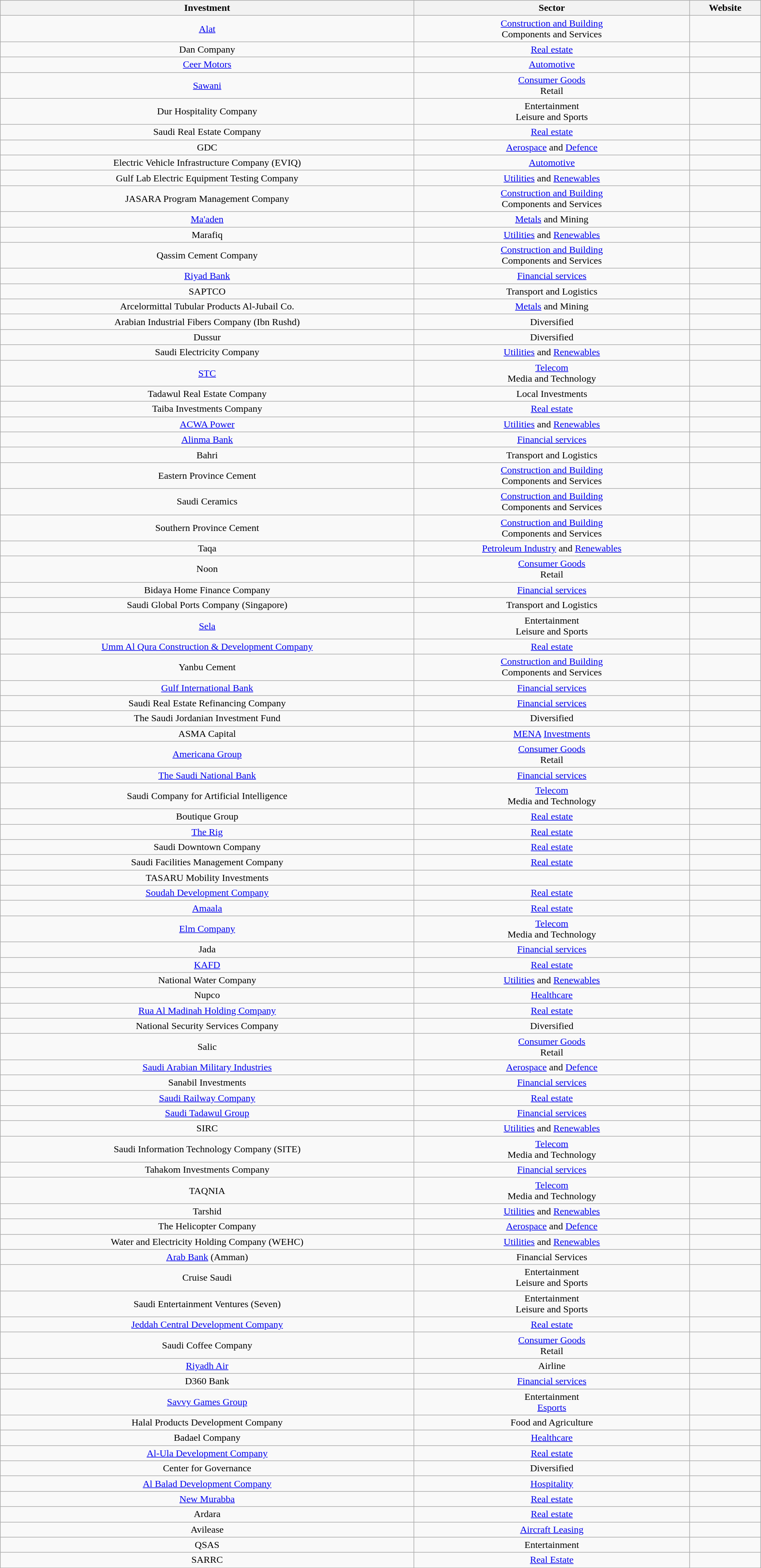<table class="wikitable sortable" style="text-align:center; width:100%;">
<tr>
<th>Investment</th>
<th>Sector</th>
<th class="unsortable">Website</th>
</tr>
<tr>
<td><a href='#'>Alat</a></td>
<td><a href='#'>Construction and Building</a><br>Components and Services</td>
<td></td>
</tr>
<tr>
<td>Dan Company</td>
<td><a href='#'>Real estate</a></td>
<td></td>
</tr>
<tr>
<td><a href='#'>Ceer Motors</a></td>
<td><a href='#'>Automotive</a></td>
<td></td>
</tr>
<tr>
<td><a href='#'>Sawani</a></td>
<td><a href='#'>Consumer Goods</a><br>Retail</td>
<td></td>
</tr>
<tr>
<td>Dur Hospitality Company</td>
<td>Entertainment<br>Leisure and Sports</td>
<td></td>
</tr>
<tr>
<td>Saudi Real Estate Company</td>
<td><a href='#'>Real estate</a></td>
<td></td>
</tr>
<tr>
<td>GDC</td>
<td><a href='#'>Aerospace</a> and <a href='#'>Defence</a></td>
<td></td>
</tr>
<tr>
<td>Electric Vehicle Infrastructure Company (EVIQ)</td>
<td><a href='#'>Automotive</a></td>
<td></td>
</tr>
<tr>
<td>Gulf Lab Electric Equipment Testing Company</td>
<td><a href='#'>Utilities</a> and <a href='#'>Renewables</a></td>
<td></td>
</tr>
<tr>
<td>JASARA Program Management Company</td>
<td><a href='#'>Construction and Building</a><br>Components and Services</td>
<td></td>
</tr>
<tr>
<td><a href='#'>Ma'aden</a></td>
<td><a href='#'>Metals</a> and Mining</td>
<td></td>
</tr>
<tr>
<td>Marafiq</td>
<td><a href='#'>Utilities</a> and <a href='#'>Renewables</a></td>
<td></td>
</tr>
<tr>
<td>Qassim Cement Company</td>
<td><a href='#'>Construction and Building</a><br>Components and Services</td>
<td></td>
</tr>
<tr>
<td><a href='#'>Riyad Bank</a></td>
<td><a href='#'>Financial services</a></td>
<td></td>
</tr>
<tr>
<td>SAPTCO</td>
<td>Transport and Logistics</td>
<td></td>
</tr>
<tr>
<td>Arcelormittal Tubular Products Al-Jubail Co.</td>
<td><a href='#'>Metals</a> and Mining</td>
<td></td>
</tr>
<tr>
<td>Arabian Industrial Fibers Company (Ibn Rushd)</td>
<td>Diversified</td>
<td></td>
</tr>
<tr>
<td>Dussur</td>
<td>Diversified</td>
<td></td>
</tr>
<tr>
<td>Saudi Electricity Company</td>
<td><a href='#'>Utilities</a> and <a href='#'>Renewables</a></td>
<td></td>
</tr>
<tr>
<td><a href='#'>STC</a></td>
<td><a href='#'>Telecom</a><br>Media and Technology</td>
<td></td>
</tr>
<tr>
<td>Tadawul Real Estate Company</td>
<td>Local Investments</td>
<td></td>
</tr>
<tr>
<td>Taiba Investments Company</td>
<td><a href='#'>Real estate</a></td>
<td></td>
</tr>
<tr>
<td><a href='#'>ACWA Power</a></td>
<td><a href='#'>Utilities</a> and <a href='#'>Renewables</a></td>
<td></td>
</tr>
<tr>
<td><a href='#'>Alinma Bank</a></td>
<td><a href='#'>Financial services</a></td>
<td></td>
</tr>
<tr>
<td>Bahri</td>
<td>Transport and Logistics</td>
<td></td>
</tr>
<tr>
<td>Eastern Province Cement</td>
<td><a href='#'>Construction and Building</a><br>Components and Services</td>
<td></td>
</tr>
<tr>
<td>Saudi Ceramics</td>
<td><a href='#'>Construction and Building</a><br>Components and Services</td>
<td></td>
</tr>
<tr>
<td>Southern Province Cement</td>
<td><a href='#'>Construction and Building</a><br>Components and Services</td>
<td></td>
</tr>
<tr>
<td>Taqa</td>
<td><a href='#'>Petroleum Industry</a> and <a href='#'>Renewables</a></td>
<td></td>
</tr>
<tr>
<td>Noon</td>
<td><a href='#'>Consumer Goods</a><br>Retail</td>
<td></td>
</tr>
<tr>
<td>Bidaya Home Finance Company</td>
<td><a href='#'>Financial services</a></td>
<td></td>
</tr>
<tr>
<td>Saudi Global Ports Company (Singapore)</td>
<td>Transport and Logistics</td>
<td></td>
</tr>
<tr>
<td><a href='#'>Sela</a></td>
<td>Entertainment<br>Leisure and Sports</td>
<td></td>
</tr>
<tr>
<td><a href='#'>Umm Al Qura Construction & Development Company</a></td>
<td><a href='#'>Real estate</a></td>
<td></td>
</tr>
<tr>
<td>Yanbu Cement</td>
<td><a href='#'>Construction and Building</a><br>Components and Services</td>
<td></td>
</tr>
<tr>
<td><a href='#'>Gulf International Bank</a></td>
<td><a href='#'>Financial services</a></td>
<td></td>
</tr>
<tr>
<td>Saudi Real Estate Refinancing Company</td>
<td><a href='#'>Financial services</a></td>
<td></td>
</tr>
<tr>
<td>The Saudi Jordanian Investment Fund</td>
<td>Diversified</td>
<td></td>
</tr>
<tr>
<td>ASMA Capital</td>
<td><a href='#'>MENA</a> <a href='#'>Investments</a></td>
<td></td>
</tr>
<tr>
<td><a href='#'>Americana Group</a></td>
<td><a href='#'>Consumer Goods</a><br>Retail</td>
<td></td>
</tr>
<tr>
<td><a href='#'>The Saudi National Bank</a></td>
<td><a href='#'>Financial services</a></td>
<td></td>
</tr>
<tr>
<td>Saudi Company for Artificial Intelligence</td>
<td><a href='#'>Telecom</a><br>Media and Technology</td>
<td></td>
</tr>
<tr>
<td>Boutique Group</td>
<td><a href='#'>Real estate</a></td>
<td></td>
</tr>
<tr>
<td><a href='#'>The Rig</a></td>
<td><a href='#'>Real estate</a></td>
<td></td>
</tr>
<tr>
<td>Saudi Downtown Company</td>
<td><a href='#'>Real estate</a></td>
<td></td>
</tr>
<tr>
<td>Saudi Facilities Management Company</td>
<td><a href='#'>Real estate</a></td>
<td></td>
</tr>
<tr>
<td>TASARU Mobility Investments</td>
<td></td>
<td></td>
</tr>
<tr>
<td><a href='#'>Soudah Development Company</a></td>
<td><a href='#'>Real estate</a></td>
<td></td>
</tr>
<tr>
<td><a href='#'>Amaala</a></td>
<td><a href='#'>Real estate</a></td>
<td></td>
</tr>
<tr>
<td><a href='#'>Elm Company</a></td>
<td><a href='#'>Telecom</a><br>Media and Technology</td>
<td></td>
</tr>
<tr>
<td>Jada</td>
<td><a href='#'>Financial services</a></td>
<td></td>
</tr>
<tr>
<td><a href='#'>KAFD</a></td>
<td><a href='#'>Real estate</a></td>
<td></td>
</tr>
<tr>
<td>National Water Company</td>
<td><a href='#'>Utilities</a> and <a href='#'>Renewables</a></td>
<td></td>
</tr>
<tr>
<td>Nupco</td>
<td><a href='#'>Healthcare</a></td>
<td></td>
</tr>
<tr>
<td><a href='#'>Rua Al Madinah Holding Company</a></td>
<td><a href='#'>Real estate</a></td>
<td></td>
</tr>
<tr>
<td>National Security Services Company</td>
<td>Diversified</td>
<td></td>
</tr>
<tr>
<td>Salic</td>
<td><a href='#'>Consumer Goods</a><br>Retail</td>
<td></td>
</tr>
<tr>
<td><a href='#'>Saudi Arabian Military Industries</a></td>
<td><a href='#'>Aerospace</a> and <a href='#'>Defence</a></td>
<td></td>
</tr>
<tr>
<td>Sanabil Investments</td>
<td><a href='#'>Financial services</a></td>
<td></td>
</tr>
<tr>
<td><a href='#'>Saudi Railway Company</a></td>
<td><a href='#'>Real estate</a></td>
<td></td>
</tr>
<tr>
<td><a href='#'>Saudi Tadawul Group</a></td>
<td><a href='#'>Financial services</a></td>
<td></td>
</tr>
<tr>
<td>SIRC</td>
<td><a href='#'>Utilities</a> and <a href='#'>Renewables</a></td>
<td></td>
</tr>
<tr>
<td>Saudi Information Technology Company (SITE)</td>
<td><a href='#'>Telecom</a><br>Media and Technology</td>
<td></td>
</tr>
<tr>
<td>Tahakom Investments Company</td>
<td><a href='#'>Financial services</a></td>
<td></td>
</tr>
<tr>
<td>TAQNIA</td>
<td><a href='#'>Telecom</a><br>Media and Technology</td>
<td></td>
</tr>
<tr>
<td>Tarshid</td>
<td><a href='#'>Utilities</a> and <a href='#'>Renewables</a></td>
<td></td>
</tr>
<tr>
<td>The Helicopter Company</td>
<td><a href='#'>Aerospace</a> and <a href='#'>Defence</a></td>
<td></td>
</tr>
<tr>
<td>Water and Electricity Holding Company (WEHC)</td>
<td><a href='#'>Utilities</a> and <a href='#'>Renewables</a></td>
<td></td>
</tr>
<tr>
<td><a href='#'>Arab Bank</a> (Amman)</td>
<td>Financial Services</td>
<td></td>
</tr>
<tr>
<td>Cruise Saudi</td>
<td>Entertainment<br>Leisure and Sports</td>
<td></td>
</tr>
<tr>
<td>Saudi Entertainment Ventures (Seven)</td>
<td>Entertainment<br>Leisure and Sports</td>
<td></td>
</tr>
<tr>
<td><a href='#'>Jeddah Central Development Company</a></td>
<td><a href='#'>Real estate</a></td>
<td></td>
</tr>
<tr>
<td>Saudi Coffee Company</td>
<td><a href='#'>Consumer Goods</a><br>Retail</td>
<td></td>
</tr>
<tr>
<td><a href='#'>Riyadh Air</a></td>
<td>Airline</td>
<td></td>
</tr>
<tr>
<td>D360 Bank</td>
<td><a href='#'>Financial services</a></td>
<td></td>
</tr>
<tr>
<td><a href='#'>Savvy Games Group</a></td>
<td>Entertainment<br><a href='#'>Esports</a></td>
<td></td>
</tr>
<tr>
<td>Halal Products Development Company</td>
<td>Food and Agriculture</td>
<td></td>
</tr>
<tr>
<td>Badael Company</td>
<td><a href='#'>Healthcare</a></td>
<td></td>
</tr>
<tr>
<td><a href='#'>Al-Ula Development Company</a></td>
<td><a href='#'>Real estate</a></td>
<td></td>
</tr>
<tr>
<td>Center for Governance</td>
<td>Diversified</td>
<td></td>
</tr>
<tr>
<td><a href='#'>Al Balad Development Company</a></td>
<td><a href='#'>Hospitality</a></td>
<td></td>
</tr>
<tr>
<td><a href='#'>New Murabba</a></td>
<td><a href='#'>Real estate</a></td>
<td></td>
</tr>
<tr>
<td>Ardara</td>
<td><a href='#'>Real estate</a></td>
<td></td>
</tr>
<tr>
<td>Avilease</td>
<td><a href='#'>Aircraft Leasing</a></td>
<td></td>
</tr>
<tr>
<td>QSAS</td>
<td>Entertainment</td>
<td></td>
</tr>
<tr>
<td>SARRC</td>
<td><a href='#'>Real Estate</a></td>
<td></td>
</tr>
<tr>
</tr>
</table>
